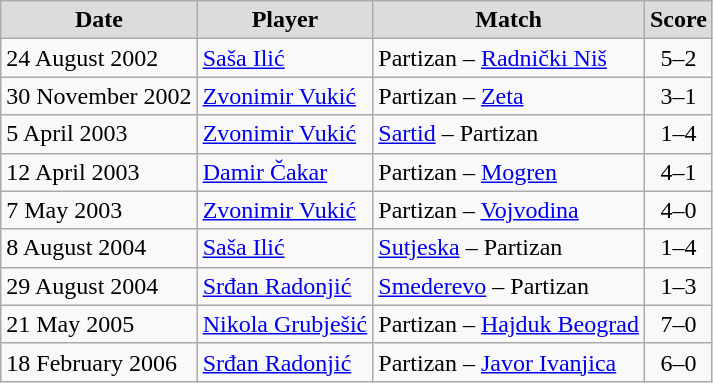<table class="wikitable" style="text-align: center;">
<tr>
<th style="background:#DCDCDC">Date</th>
<th style="background:#DCDCDC">Player</th>
<th style="background:#DCDCDC">Match</th>
<th width="35" style="background:#DCDCDC">Score</th>
</tr>
<tr>
<td align=left>24 August 2002</td>
<td align=left> <a href='#'>Saša Ilić</a></td>
<td align=left>Partizan – <a href='#'>Radnički Niš</a></td>
<td align=center>5–2</td>
</tr>
<tr>
<td align=left>30 November 2002</td>
<td align=left> <a href='#'>Zvonimir Vukić</a></td>
<td align=left>Partizan – <a href='#'>Zeta</a></td>
<td align=center>3–1</td>
</tr>
<tr>
<td align=left>5 April 2003</td>
<td align=left> <a href='#'>Zvonimir Vukić</a></td>
<td align=left><a href='#'>Sartid</a> – Partizan</td>
<td align=center>1–4</td>
</tr>
<tr>
<td align=left>12 April 2003</td>
<td align=left> <a href='#'>Damir Čakar</a></td>
<td align=left>Partizan – <a href='#'>Mogren</a></td>
<td align=center>4–1</td>
</tr>
<tr>
<td align=left>7 May 2003</td>
<td align=left> <a href='#'>Zvonimir Vukić</a></td>
<td align=left>Partizan – <a href='#'>Vojvodina</a></td>
<td align=center>4–0</td>
</tr>
<tr>
<td align=left>8 August 2004</td>
<td align=left> <a href='#'>Saša Ilić</a></td>
<td align=left><a href='#'>Sutjeska</a> – Partizan</td>
<td align=center>1–4</td>
</tr>
<tr>
<td align=left>29 August 2004</td>
<td align=left> <a href='#'>Srđan Radonjić</a></td>
<td align=left><a href='#'>Smederevo</a> – Partizan</td>
<td align=center>1–3</td>
</tr>
<tr>
<td align=left>21 May 2005</td>
<td align=left> <a href='#'>Nikola Grubješić</a></td>
<td align=left>Partizan – <a href='#'>Hajduk Beograd</a></td>
<td align=center>7–0</td>
</tr>
<tr>
<td align=left>18 February 2006</td>
<td align=left> <a href='#'>Srđan Radonjić</a></td>
<td align=left>Partizan – <a href='#'>Javor Ivanjica</a></td>
<td align=center>6–0</td>
</tr>
</table>
